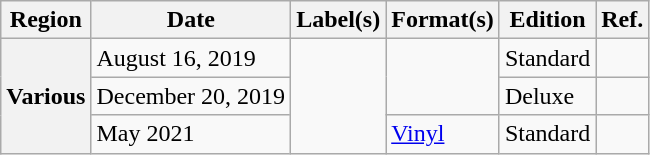<table class="wikitable plainrowheaders">
<tr>
<th scope="col">Region</th>
<th scope="col">Date</th>
<th scope="col">Label(s)</th>
<th scope="col">Format(s)</th>
<th scope="col">Edition</th>
<th scope="col">Ref.</th>
</tr>
<tr>
<th scope="row" rowspan="3">Various</th>
<td>August 16, 2019</td>
<td rowspan="3"></td>
<td rowspan="2"></td>
<td>Standard</td>
<td></td>
</tr>
<tr>
<td>December 20, 2019</td>
<td>Deluxe</td>
<td></td>
</tr>
<tr>
<td>May 2021</td>
<td><a href='#'>Vinyl</a></td>
<td>Standard</td>
<td></td>
</tr>
</table>
